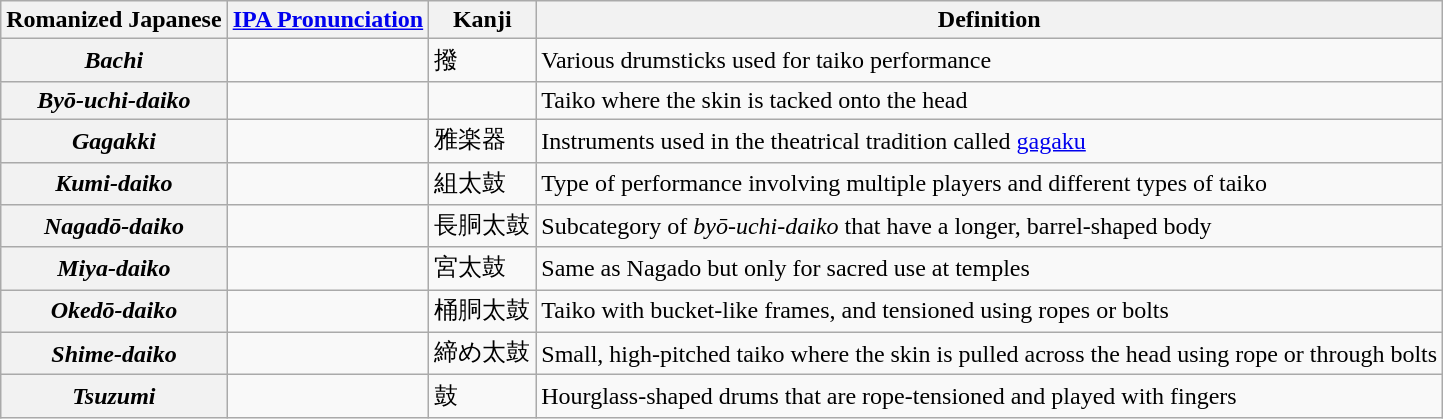<table class="wikitable">
<tr>
<th scope="col">Romanized Japanese</th>
<th scope="col"><a href='#'>IPA Pronunciation</a></th>
<th scope="col">Kanji</th>
<th scope="col">Definition</th>
</tr>
<tr>
<th scope="row"><em>Bachi</em></th>
<td></td>
<td>撥</td>
<td>Various drumsticks used for taiko performance</td>
</tr>
<tr>
<th scope="row"><em>Byō-uchi-daiko</em></th>
<td></td>
<td></td>
<td>Taiko where the skin is tacked onto the head</td>
</tr>
<tr>
<th scope="row"><em>Gagakki</em></th>
<td></td>
<td>雅楽器</td>
<td>Instruments used in the theatrical tradition called <a href='#'>gagaku</a></td>
</tr>
<tr>
<th scope="row"><em>Kumi-daiko</em></th>
<td></td>
<td>組太鼓</td>
<td>Type of performance involving multiple players and different types of taiko</td>
</tr>
<tr>
<th scope="row"><em>Nagadō-daiko</em></th>
<td></td>
<td>長胴太鼓</td>
<td>Subcategory of <em>byō-uchi-daiko</em> that have a longer, barrel-shaped body</td>
</tr>
<tr>
<th scope="row"><em>Miya-daiko</em></th>
<td></td>
<td>宮太鼓</td>
<td>Same as Nagado but only for sacred use at temples</td>
</tr>
<tr>
<th scope="row"><em>Okedō-daiko</em></th>
<td></td>
<td>桶胴太鼓</td>
<td>Taiko with bucket-like frames, and tensioned using ropes or bolts</td>
</tr>
<tr>
<th scope="row"><em>Shime-daiko</em></th>
<td></td>
<td>締め太鼓</td>
<td>Small, high-pitched taiko where the skin is pulled across the head using rope or through bolts</td>
</tr>
<tr>
<th scope="row"><em>Tsuzumi</em></th>
<td></td>
<td>鼓</td>
<td>Hourglass-shaped drums that are rope-tensioned and played with fingers</td>
</tr>
</table>
